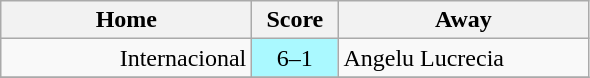<table class="wikitable" style="text-align: center">
<tr>
<th width=160>Home</th>
<th width=50>Score</th>
<th width=160>Away</th>
</tr>
<tr>
<td style="text-align:right">Internacional</td>
<td bgcolor=AAF9FF>6–1</td>
<td style="text-align:left">Angelu Lucrecia</td>
</tr>
<tr>
</tr>
</table>
